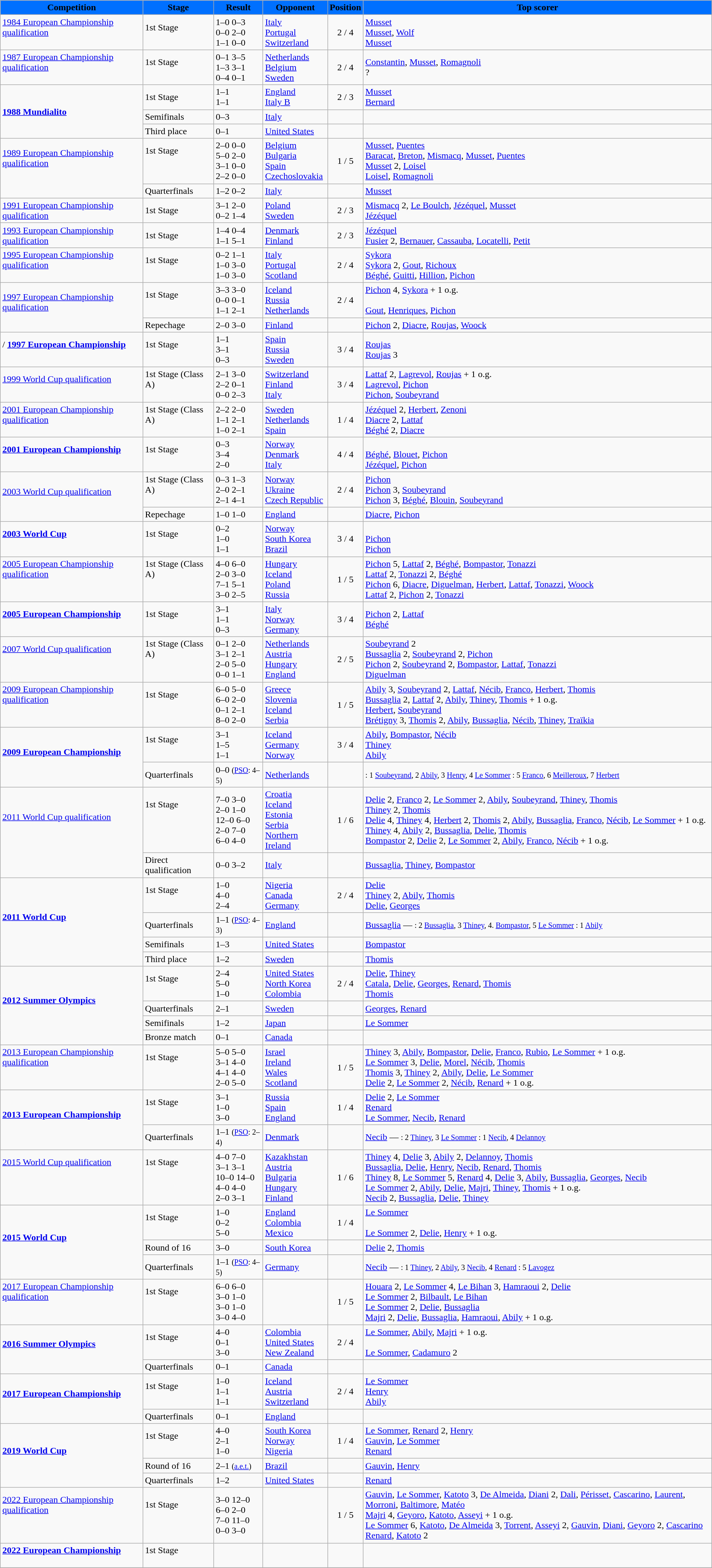<table class="wikitable mw-collapsible mw-collapsed">
<tr>
<th style="background:#0070FF;"><span>Competition</span></th>
<th style="background:#0070FF;"><span>Stage</span></th>
<th style="background:#0070FF;"><span>Result</span></th>
<th style="background:#0070FF;"><span>Opponent</span></th>
<th style="background:#0070FF;"><span>Position</span></th>
<th style="background:#0070FF;"><span>Top scorer</span></th>
</tr>
<tr>
<td><a href='#'>1984 European Championship qualification</a><br><br></td>
<td>1st Stage<br><br></td>
<td>1–0 0–3<br>0–0 2–0<br>1–1 0–0</td>
<td> <a href='#'>Italy</a><br> <a href='#'>Portugal</a><br> <a href='#'>Switzerland</a></td>
<td align=center>2 / 4</td>
<td><a href='#'>Musset</a><br><a href='#'>Musset</a>, <a href='#'>Wolf</a><br><a href='#'>Musset</a></td>
</tr>
<tr>
<td><a href='#'>1987 European Championship qualification</a><br><br></td>
<td>1st Stage<br><br></td>
<td>0–1 3–5<br>1–3 3–1<br>0–4 0–1</td>
<td> <a href='#'>Netherlands</a><br> <a href='#'>Belgium</a><br> <a href='#'>Sweden</a></td>
<td align=center>2 / 4</td>
<td><a href='#'>Constantin</a>, <a href='#'>Musset</a>, <a href='#'>Romagnoli</a><br>?<br></td>
</tr>
<tr>
<td rowspan=3> <strong><a href='#'>1988 Mundialito</a><br></strong></td>
<td>1st Stage<br></td>
<td>1–1<br>1–1</td>
<td> <a href='#'>England</a><br> <a href='#'>Italy B</a></td>
<td align=center>2 / 3</td>
<td><a href='#'>Musset</a><br><a href='#'>Bernard</a></td>
</tr>
<tr>
<td>Semifinals</td>
<td>0–3</td>
<td> <a href='#'>Italy</a></td>
<td></td>
<td></td>
</tr>
<tr>
<td>Third place</td>
<td>0–1</td>
<td> <a href='#'>United States</a></td>
<td></td>
<td></td>
</tr>
<tr>
<td rowspan=2><a href='#'>1989 European Championship qualification</a><br><br><br></td>
<td>1st Stage<br><br><br></td>
<td>2–0 0–0<br>5–0 2–0<br>3–1 0–0<br>2–2 0–0</td>
<td> <a href='#'>Belgium</a><br> <a href='#'>Bulgaria</a><br> <a href='#'>Spain</a><br> <a href='#'>Czechoslovakia</a></td>
<td align=center>1 / 5</td>
<td><a href='#'>Musset</a>, <a href='#'>Puentes</a><br><a href='#'>Baracat</a>, <a href='#'>Breton</a>, <a href='#'>Mismacq</a>, <a href='#'>Musset</a>, <a href='#'>Puentes</a><br><a href='#'>Musset</a> 2, <a href='#'>Loisel</a><br><a href='#'>Loisel</a>, <a href='#'>Romagnoli</a></td>
</tr>
<tr>
<td>Quarterfinals</td>
<td>1–2 0–2</td>
<td> <a href='#'>Italy</a></td>
<td></td>
<td><a href='#'>Musset</a></td>
</tr>
<tr>
<td><a href='#'>1991 European Championship qualification</a><br></td>
<td>1st Stage<br></td>
<td>3–1 2–0<br>0–2 1–4</td>
<td> <a href='#'>Poland</a><br> <a href='#'>Sweden</a></td>
<td align=center>2 / 3</td>
<td><a href='#'>Mismacq</a> 2, <a href='#'>Le Boulch</a>, <a href='#'>Jézéquel</a>, <a href='#'>Musset</a><br><a href='#'>Jézéquel</a></td>
</tr>
<tr>
<td><a href='#'>1993 European Championship qualification</a><br></td>
<td>1st Stage<br></td>
<td>1–4 0–4<br>1–1 5–1</td>
<td> <a href='#'>Denmark</a><br> <a href='#'>Finland</a></td>
<td align=center>2 / 3</td>
<td><a href='#'>Jézéquel</a><br><a href='#'>Fusier</a> 2, <a href='#'>Bernauer</a>, <a href='#'>Cassauba</a>, <a href='#'>Locatelli</a>, <a href='#'>Petit</a></td>
</tr>
<tr>
<td><a href='#'>1995 European Championship qualification</a><br><br></td>
<td>1st Stage<br><br></td>
<td>0–2 1–1<br>1–0 3–0<br>1–0 3–0</td>
<td> <a href='#'>Italy</a><br> <a href='#'>Portugal</a><br> <a href='#'>Scotland</a></td>
<td align=center>2 / 4</td>
<td><a href='#'>Sykora</a><br><a href='#'>Sykora</a> 2, <a href='#'>Gout</a>, <a href='#'>Richoux</a><br><a href='#'>Béghé</a>, <a href='#'>Guitti</a>, <a href='#'>Hillion</a>, <a href='#'>Pichon</a></td>
</tr>
<tr>
<td rowspan=2><a href='#'>1997 European Championship qualification</a><br><br></td>
<td>1st Stage<br><br></td>
<td>3–3 3–0<br>0–0 0–1<br>1–1 2–1</td>
<td> <a href='#'>Iceland</a><br> <a href='#'>Russia</a><br> <a href='#'>Netherlands</a></td>
<td align=center>2 / 4</td>
<td><a href='#'>Pichon</a> 4, <a href='#'>Sykora</a> + 1 o.g.<br><br><a href='#'>Gout</a>, <a href='#'>Henriques</a>, <a href='#'>Pichon</a></td>
</tr>
<tr>
<td>Repechage</td>
<td>2–0 3–0</td>
<td> <a href='#'>Finland</a></td>
<td></td>
<td><a href='#'>Pichon</a> 2, <a href='#'>Diacre</a>, <a href='#'>Roujas</a>, <a href='#'>Woock</a></td>
</tr>
<tr>
<td> /  <strong><a href='#'>1997 European Championship</a></strong><br><br></td>
<td>1st Stage<br><br></td>
<td>1–1<br>3–1<br>0–3</td>
<td> <a href='#'>Spain</a><br> <a href='#'>Russia</a><br> <a href='#'>Sweden</a></td>
<td align=center>3 / 4</td>
<td><a href='#'>Roujas</a><br><a href='#'>Roujas</a> 3<br></td>
</tr>
<tr>
<td><a href='#'>1999 World Cup qualification</a><br><br></td>
<td>1st Stage (Class A)<br><br></td>
<td>2–1 3–0<br>2–2 0–1<br>0–0 2–3</td>
<td> <a href='#'>Switzerland</a><br> <a href='#'>Finland</a><br> <a href='#'>Italy</a></td>
<td align=center>3 / 4</td>
<td><a href='#'>Lattaf</a> 2, <a href='#'>Lagrevol</a>, <a href='#'>Roujas</a> + 1 o.g.<br><a href='#'>Lagrevol</a>, <a href='#'>Pichon</a><br><a href='#'>Pichon</a>, <a href='#'>Soubeyrand</a></td>
</tr>
<tr>
<td><a href='#'>2001 European Championship qualification</a><br><br></td>
<td>1st Stage (Class A)<br><br></td>
<td>2–2 2–0<br>1–1 2–1<br>1–0 2–1</td>
<td> <a href='#'>Sweden</a><br> <a href='#'>Netherlands</a><br> <a href='#'>Spain</a></td>
<td align=center>1 / 4</td>
<td><a href='#'>Jézéquel</a> 2, <a href='#'>Herbert</a>, <a href='#'>Zenoni</a><br><a href='#'>Diacre</a> 2, <a href='#'>Lattaf</a><br><a href='#'>Béghé</a> 2, <a href='#'>Diacre</a></td>
</tr>
<tr>
<td> <strong><a href='#'>2001 European Championship</a></strong><br><br></td>
<td>1st Stage<br><br></td>
<td>0–3<br>3–4<br>2–0</td>
<td> <a href='#'>Norway</a><br> <a href='#'>Denmark</a><br> <a href='#'>Italy</a></td>
<td align=center>4 / 4</td>
<td><br><a href='#'>Béghé</a>, <a href='#'>Blouet</a>, <a href='#'>Pichon</a><br><a href='#'>Jézéquel</a>, <a href='#'>Pichon</a></td>
</tr>
<tr>
<td rowspan=2><a href='#'>2003 World Cup qualification</a><br><br></td>
<td>1st Stage (Class A)<br><br></td>
<td>0–3 1–3<br>2–0 2–1<br>2–1 4–1</td>
<td> <a href='#'>Norway</a><br> <a href='#'>Ukraine</a><br> <a href='#'>Czech Republic</a></td>
<td align=center>2 / 4</td>
<td><a href='#'>Pichon</a><br><a href='#'>Pichon</a> 3, <a href='#'>Soubeyrand</a><br><a href='#'>Pichon</a> 3, <a href='#'>Béghé</a>, <a href='#'>Blouin</a>, <a href='#'>Soubeyrand</a></td>
</tr>
<tr>
<td>Repechage</td>
<td>1–0 1–0</td>
<td> <a href='#'>England</a></td>
<td></td>
<td><a href='#'>Diacre</a>, <a href='#'>Pichon</a></td>
</tr>
<tr>
<td> <strong><a href='#'>2003 World Cup</a></strong><br><br></td>
<td>1st Stage<br><br></td>
<td>0–2<br>1–0<br>1–1</td>
<td> <a href='#'>Norway</a><br> <a href='#'>South Korea</a><br> <a href='#'>Brazil</a></td>
<td align=center>3 / 4</td>
<td><br><a href='#'>Pichon</a><br><a href='#'>Pichon</a></td>
</tr>
<tr>
<td><a href='#'>2005 European Championship qualification</a><br><br><br></td>
<td>1st Stage (Class A)<br><br><br></td>
<td>4–0 6–0<br>2–0 3–0<br>7–1 5–1<br>3–0 2–5</td>
<td> <a href='#'>Hungary</a><br> <a href='#'>Iceland</a><br> <a href='#'>Poland</a><br> <a href='#'>Russia</a></td>
<td align=center>1 / 5</td>
<td><a href='#'>Pichon</a> 5, <a href='#'>Lattaf</a> 2, <a href='#'>Béghé</a>, <a href='#'>Bompastor</a>, <a href='#'>Tonazzi</a><br><a href='#'>Lattaf</a> 2, <a href='#'>Tonazzi</a> 2, <a href='#'>Béghé</a><br><a href='#'>Pichon</a> 6, <a href='#'>Diacre</a>, <a href='#'>Diguelman</a>, <a href='#'>Herbert</a>, <a href='#'>Lattaf</a>, <a href='#'>Tonazzi</a>, <a href='#'>Woock</a><br><a href='#'>Lattaf</a> 2, <a href='#'>Pichon</a> 2, <a href='#'>Tonazzi</a></td>
</tr>
<tr>
<td> <strong><a href='#'>2005 European Championship</a></strong><br><br></td>
<td>1st Stage<br><br></td>
<td>3–1<br>1–1<br>0–3</td>
<td> <a href='#'>Italy</a><br> <a href='#'>Norway</a><br> <a href='#'>Germany</a></td>
<td align=center>3 / 4</td>
<td><a href='#'>Pichon</a> 2, <a href='#'>Lattaf</a><br><a href='#'>Béghé</a><br></td>
</tr>
<tr>
<td><a href='#'>2007 World Cup qualification</a><br><br><br></td>
<td>1st Stage (Class A)<br><br><br></td>
<td>0–1 2–0<br>3–1 2–1<br>2–0 5–0<br>0–0 1–1</td>
<td> <a href='#'>Netherlands</a><br> <a href='#'>Austria</a><br> <a href='#'>Hungary</a><br> <a href='#'>England</a></td>
<td align=center>2 / 5</td>
<td><a href='#'>Soubeyrand</a> 2<br><a href='#'>Bussaglia</a> 2, <a href='#'>Soubeyrand</a> 2, <a href='#'>Pichon</a><br><a href='#'>Pichon</a> 2, <a href='#'>Soubeyrand</a> 2, <a href='#'>Bompastor</a>, <a href='#'>Lattaf</a>, <a href='#'>Tonazzi</a><br><a href='#'>Diguelman</a></td>
</tr>
<tr>
<td><a href='#'>2009 European Championship qualification</a><br><br><br></td>
<td>1st Stage<br><br><br></td>
<td>6–0 5–0<br>6–0 2–0<br>0–1 2–1<br>8–0 2–0</td>
<td> <a href='#'>Greece</a><br> <a href='#'>Slovenia</a><br> <a href='#'>Iceland</a><br> <a href='#'>Serbia</a></td>
<td align=center>1 / 5</td>
<td><a href='#'>Abily</a> 3, <a href='#'>Soubeyrand</a> 2, <a href='#'>Lattaf</a>, <a href='#'>Nécib</a>, <a href='#'>Franco</a>, <a href='#'>Herbert</a>, <a href='#'>Thomis</a><br><a href='#'>Bussaglia</a> 2, <a href='#'>Lattaf</a> 2, <a href='#'>Abily</a>, <a href='#'>Thiney</a>, <a href='#'>Thomis</a> + 1 o.g.<br><a href='#'>Herbert</a>, <a href='#'>Soubeyrand</a><br><a href='#'>Brétigny</a> 3, <a href='#'>Thomis</a> 2, <a href='#'>Abily</a>, <a href='#'>Bussaglia</a>, <a href='#'>Nécib</a>, <a href='#'>Thiney</a>, <a href='#'>Traïkia</a></td>
</tr>
<tr>
<td rowspan=2> <strong><a href='#'>2009 European Championship</a></strong><br><br></td>
<td>1st Stage<br><br></td>
<td>3–1<br>1–5<br>1–1</td>
<td> <a href='#'>Iceland</a><br> <a href='#'>Germany</a><br> <a href='#'>Norway</a></td>
<td align=center>3 / 4</td>
<td><a href='#'>Abily</a>, <a href='#'>Bompastor</a>, <a href='#'>Nécib</a><br><a href='#'>Thiney</a><br><a href='#'>Abily</a></td>
</tr>
<tr>
<td>Quarterfinals</td>
<td>0–0 <small>(<a href='#'>PSO</a>: 4–5)</small></td>
<td> <a href='#'>Netherlands</a></td>
<td></td>
<td><small>: 1 <a href='#'>Soubeyrand</a>, 2 <a href='#'>Abily</a>, 3 <a href='#'>Henry</a>, 4 <a href='#'>Le Sommer</a> : 5 <a href='#'>Franco</a>, 6 <a href='#'>Meilleroux</a>, 7 <a href='#'>Herbert</a></small></td>
</tr>
<tr>
<td rowspan=2><a href='#'>2011 World Cup qualification</a><br><br><br><br></td>
<td>1st Stage<br><br><br><br></td>
<td>7–0 3–0<br>2–0 1–0<br>12–0 6–0<br>2–0 7–0<br>6–0 4–0</td>
<td> <a href='#'>Croatia</a><br> <a href='#'>Iceland</a><br> <a href='#'>Estonia</a><br> <a href='#'>Serbia</a><br> <a href='#'>Northern Ireland</a></td>
<td align=center>1 / 6</td>
<td><a href='#'>Delie</a> 2, <a href='#'>Franco</a> 2, <a href='#'>Le Sommer</a> 2, <a href='#'>Abily</a>, <a href='#'>Soubeyrand</a>, <a href='#'>Thiney</a>, <a href='#'>Thomis</a><br><a href='#'>Thiney</a> 2, <a href='#'>Thomis</a><br><a href='#'>Delie</a> 4, <a href='#'>Thiney</a> 4, <a href='#'>Herbert</a> 2, <a href='#'>Thomis</a> 2, <a href='#'>Abily</a>, <a href='#'>Bussaglia</a>, <a href='#'>Franco</a>, <a href='#'>Nécib</a>, <a href='#'>Le Sommer</a> + 1 o.g.<br><a href='#'>Thiney</a> 4, <a href='#'>Abily</a> 2, <a href='#'>Bussaglia</a>, <a href='#'>Delie</a>, <a href='#'>Thomis</a><br><a href='#'>Bompastor</a> 2, <a href='#'>Delie</a> 2, <a href='#'>Le Sommer</a> 2, <a href='#'>Abily</a>, <a href='#'>Franco</a>, <a href='#'>Nécib</a> + 1 o.g.</td>
</tr>
<tr>
<td>Direct qualification</td>
<td>0–0 3–2</td>
<td> <a href='#'>Italy</a></td>
<td></td>
<td><a href='#'>Bussaglia</a>, <a href='#'>Thiney</a>, <a href='#'>Bompastor</a></td>
</tr>
<tr>
<td rowspan=4> <strong><a href='#'>2011 World Cup</a></strong><br><br></td>
<td>1st Stage<br><br></td>
<td>1–0<br>4–0<br>2–4</td>
<td> <a href='#'>Nigeria</a><br> <a href='#'>Canada</a><br> <a href='#'>Germany</a></td>
<td align=center>2 / 4</td>
<td><a href='#'>Delie</a><br><a href='#'>Thiney</a> 2, <a href='#'>Abily</a>, <a href='#'>Thomis</a><br><a href='#'>Delie</a>, <a href='#'>Georges</a></td>
</tr>
<tr>
<td>Quarterfinals</td>
<td>1–1 <small>(<a href='#'>PSO</a>: 4–3)</small></td>
<td> <a href='#'>England</a></td>
<td></td>
<td><a href='#'>Bussaglia</a> — <small>: 2 <a href='#'>Bussaglia</a>, 3 <a href='#'>Thiney</a>, 4. <a href='#'>Bompastor</a>, 5 <a href='#'>Le Sommer</a> : 1 <a href='#'>Abily</a></small></td>
</tr>
<tr>
<td>Semifinals</td>
<td>1–3</td>
<td> <a href='#'>United States</a></td>
<td></td>
<td><a href='#'>Bompastor</a></td>
</tr>
<tr>
<td>Third place</td>
<td>1–2</td>
<td> <a href='#'>Sweden</a></td>
<td></td>
<td><a href='#'>Thomis</a></td>
</tr>
<tr>
<td rowspan=4> <strong><a href='#'>2012 Summer Olympics</a></strong><br><br></td>
<td>1st Stage<br><br></td>
<td>2–4<br>5–0<br>1–0</td>
<td> <a href='#'>United States</a><br> <a href='#'>North Korea</a><br> <a href='#'>Colombia</a></td>
<td align=center>2 / 4</td>
<td><a href='#'>Delie</a>, <a href='#'>Thiney</a><br><a href='#'>Catala</a>, <a href='#'>Delie</a>, <a href='#'>Georges</a>, <a href='#'>Renard</a>, <a href='#'>Thomis</a><br><a href='#'>Thomis</a></td>
</tr>
<tr>
<td>Quarterfinals</td>
<td>2–1</td>
<td> <a href='#'>Sweden</a></td>
<td></td>
<td><a href='#'>Georges</a>, <a href='#'>Renard</a></td>
</tr>
<tr>
<td>Semifinals</td>
<td>1–2</td>
<td> <a href='#'>Japan</a></td>
<td></td>
<td><a href='#'>Le Sommer</a></td>
</tr>
<tr>
<td>Bronze match</td>
<td>0–1</td>
<td> <a href='#'>Canada</a></td>
<td></td>
<td></td>
</tr>
<tr>
<td><a href='#'>2013 European Championship qualification</a><br><br><br></td>
<td>1st Stage<br><br><br></td>
<td>5–0 5–0<br>3–1 4–0<br>4–1 4–0<br>2–0 5–0</td>
<td> <a href='#'>Israel</a><br> <a href='#'>Ireland</a><br> <a href='#'>Wales</a><br> <a href='#'>Scotland</a></td>
<td align=center>1 / 5</td>
<td><a href='#'>Thiney</a> 3, <a href='#'>Abily</a>, <a href='#'>Bompastor</a>, <a href='#'>Delie</a>, <a href='#'>Franco</a>, <a href='#'>Rubio</a>, <a href='#'>Le Sommer</a> + 1 o.g.<br><a href='#'>Le Sommer</a> 3, <a href='#'>Delie</a>, <a href='#'>Morel</a>, <a href='#'>Nécib</a>, <a href='#'>Thomis</a><br><a href='#'>Thomis</a> 3, <a href='#'>Thiney</a> 2, <a href='#'>Abily</a>, <a href='#'>Delie</a>, <a href='#'>Le Sommer</a><br><a href='#'>Delie</a> 2, <a href='#'>Le Sommer</a> 2, <a href='#'>Nécib</a>, <a href='#'>Renard</a> + 1 o.g.</td>
</tr>
<tr>
<td rowspan=2> <strong><a href='#'>2013 European Championship</a></strong><br><br></td>
<td>1st Stage<br><br></td>
<td>3–1<br>1–0<br>3–0</td>
<td> <a href='#'>Russia</a><br> <a href='#'>Spain</a><br> <a href='#'>England</a></td>
<td align=center>1 / 4</td>
<td><a href='#'>Delie</a> 2, <a href='#'>Le Sommer</a><br><a href='#'>Renard</a><br><a href='#'>Le Sommer</a>, <a href='#'>Necib</a>, <a href='#'>Renard</a></td>
</tr>
<tr>
<td>Quarterfinals</td>
<td>1–1 <small>(<a href='#'>PSO</a>: 2–4)</small></td>
<td> <a href='#'>Denmark</a></td>
<td></td>
<td><a href='#'>Necib</a> — <small>: 2 <a href='#'>Thiney</a>, 3 <a href='#'>Le Sommer</a> : 1 <a href='#'>Necib</a>, 4 <a href='#'>Delannoy</a></small></td>
</tr>
<tr>
<td><a href='#'>2015 World Cup qualification</a><br><br><br><br></td>
<td>1st Stage<br><br><br><br></td>
<td>4–0 7–0<br>3–1 3–1<br>10–0 14–0<br>4–0 4–0<br>2–0 3–1</td>
<td> <a href='#'>Kazakhstan</a><br> <a href='#'>Austria</a><br> <a href='#'>Bulgaria</a><br> <a href='#'>Hungary</a><br> <a href='#'>Finland</a></td>
<td align=center>1 / 6</td>
<td><a href='#'>Thiney</a> 4, <a href='#'>Delie</a> 3, <a href='#'>Abily</a> 2, <a href='#'>Delannoy</a>, <a href='#'>Thomis</a><br><a href='#'>Bussaglia</a>, <a href='#'>Delie</a>, <a href='#'>Henry</a>, <a href='#'>Necib</a>, <a href='#'>Renard</a>, <a href='#'>Thomis</a><br><a href='#'>Thiney</a> 8, <a href='#'>Le Sommer</a> 5, <a href='#'>Renard</a> 4, <a href='#'>Delie</a> 3, <a href='#'>Abily</a>, <a href='#'>Bussaglia</a>, <a href='#'>Georges</a>, <a href='#'>Necib</a><br><a href='#'>Le Sommer</a> 2, <a href='#'>Abily</a>, <a href='#'>Delie</a>, <a href='#'>Majri</a>, <a href='#'>Thiney</a>, <a href='#'>Thomis</a> + 1 o.g.<br><a href='#'>Necib</a> 2, <a href='#'>Bussaglia</a>, <a href='#'>Delie</a>, <a href='#'>Thiney</a></td>
</tr>
<tr>
<td rowspan=3> <strong><a href='#'>2015 World Cup</a></strong><br><br></td>
<td>1st Stage<br><br></td>
<td>1–0<br>0–2<br>5–0</td>
<td> <a href='#'>England</a><br> <a href='#'>Colombia</a><br> <a href='#'>Mexico</a></td>
<td align=center>1 / 4</td>
<td><a href='#'>Le Sommer</a><br><br><a href='#'>Le Sommer</a> 2, <a href='#'>Delie</a>, <a href='#'>Henry</a> + 1 o.g.</td>
</tr>
<tr>
<td>Round of 16</td>
<td>3–0</td>
<td> <a href='#'>South Korea</a></td>
<td></td>
<td><a href='#'>Delie</a> 2, <a href='#'>Thomis</a></td>
</tr>
<tr>
<td>Quarterfinals</td>
<td>1–1 <small>(<a href='#'>PSO</a>: 4–5)</small></td>
<td> <a href='#'>Germany</a></td>
<td></td>
<td><a href='#'>Necib</a> — <small>: 1 <a href='#'>Thiney</a>, 2 <a href='#'>Abily</a>, 3 <a href='#'>Necib</a>, 4 <a href='#'>Renard</a> : 5 <a href='#'>Lavogez</a></small></td>
</tr>
<tr>
<td><a href='#'>2017 European Championship qualification</a><br><br><br></td>
<td>1st Stage<br><br><br></td>
<td>6–0 6–0<br>3–0 1–0<br>3–0 1–0 <br>3–0 4–0</td>
<td> <br>  <br>  <br> </td>
<td align=center>1 / 5</td>
<td><a href='#'>Houara</a> 2, <a href='#'>Le Sommer</a> 4, <a href='#'>Le Bihan</a> 3, <a href='#'>Hamraoui</a> 2, <a href='#'>Delie</a><br><a href='#'>Le Sommer</a> 2, <a href='#'>Bilbault</a>, <a href='#'>Le Bihan</a><br><a href='#'>Le Sommer</a> 2, <a href='#'>Delie</a>, <a href='#'>Bussaglia</a><br><a href='#'>Majri</a> 2, <a href='#'>Delie</a>, <a href='#'>Bussaglia</a>, <a href='#'>Hamraoui</a>, <a href='#'>Abily</a> + 1 o.g.</td>
</tr>
<tr>
<td rowspan=2> <strong><a href='#'>2016 Summer Olympics</a></strong><br><br></td>
<td>1st Stage<br><br></td>
<td>4–0<br>0–1<br>3–0</td>
<td> <a href='#'>Colombia</a><br> <a href='#'>United States</a><br> <a href='#'>New Zealand</a></td>
<td align=center>2 / 4</td>
<td><a href='#'>Le Sommer</a>, <a href='#'>Abily</a>, <a href='#'>Majri</a> + 1 o.g. <br> <br> <a href='#'>Le Sommer</a>, <a href='#'>Cadamuro</a> 2</td>
</tr>
<tr>
<td>Quarterfinals</td>
<td>0–1</td>
<td> <a href='#'>Canada</a></td>
<td></td>
<td></td>
</tr>
<tr>
<td rowspan=2> <strong><a href='#'>2017 European Championship</a></strong><br><br></td>
<td>1st Stage<br><br></td>
<td>1–0<br>1–1<br>1–1</td>
<td> <a href='#'>Iceland</a><br> <a href='#'>Austria</a><br> <a href='#'>Switzerland</a></td>
<td align=center>2 / 4</td>
<td><a href='#'>Le Sommer</a><br><a href='#'>Henry</a><br><a href='#'>Abily</a></td>
</tr>
<tr>
<td>Quarterfinals</td>
<td>0–1</td>
<td> <a href='#'>England</a></td>
<td></td>
<td></td>
</tr>
<tr>
<td rowspan=3> <strong><a href='#'>2019 World Cup</a></strong><br><br></td>
<td>1st Stage<br><br></td>
<td>4–0<br>2–1<br>1–0</td>
<td> <a href='#'>South Korea</a><br> <a href='#'>Norway</a><br> <a href='#'>Nigeria</a></td>
<td align=center>1 / 4</td>
<td><a href='#'>Le Sommer</a>, <a href='#'>Renard</a> 2, <a href='#'>Henry</a><br><a href='#'>Gauvin</a>, <a href='#'>Le Sommer</a><br><a href='#'>Renard</a></td>
</tr>
<tr>
<td>Round of 16</td>
<td>2–1 <small>(<a href='#'>a.e.t.</a>)</small></td>
<td> <a href='#'>Brazil</a></td>
<td></td>
<td><a href='#'>Gauvin</a>, <a href='#'>Henry</a></td>
</tr>
<tr>
<td>Quarterfinals</td>
<td>1–2</td>
<td> <a href='#'>United States</a></td>
<td></td>
<td><a href='#'>Renard</a></td>
</tr>
<tr>
<td><a href='#'>2022 European Championship qualification</a><br><br><br></td>
<td>1st Stage<br><br><br></td>
<td>3–0 12–0<br>6–0 2–0<br>7–0 11–0 <br>0–0 3–0</td>
<td> <br>  <br>  <br> </td>
<td align=center>1 / 5</td>
<td><a href='#'>Gauvin</a>, <a href='#'>Le Sommer</a>, <a href='#'>Katoto</a> 3, <a href='#'>De Almeida</a>, <a href='#'>Diani</a> 2, <a href='#'>Dali</a>, <a href='#'>Périsset</a>, <a href='#'>Cascarino</a>, <a href='#'>Laurent</a>, <a href='#'>Morroni</a>, <a href='#'>Baltimore</a>, <a href='#'>Matéo</a><br><a href='#'>Majri</a> 4, <a href='#'>Geyoro</a>, <a href='#'>Katoto</a>, <a href='#'>Asseyi</a> + 1 o.g.<br><a href='#'>Le Sommer</a> 6, <a href='#'>Katoto</a>, <a href='#'>De Almeida</a> 3, <a href='#'>Torrent</a>, <a href='#'>Asseyi</a> 2, <a href='#'>Gauvin</a>, <a href='#'>Diani</a>, <a href='#'>Geyoro</a> 2, <a href='#'>Cascarino</a><br><a href='#'>Renard</a>, <a href='#'>Katoto</a> 2</td>
</tr>
<tr>
<td rowspan=1> <strong><a href='#'>2022 European Championship</a></strong><br><br></td>
<td>1st Stage<br><br></td>
<td><br><br></td>
<td><br><br></td>
<td align=center></td>
<td></td>
</tr>
<tr>
</tr>
</table>
